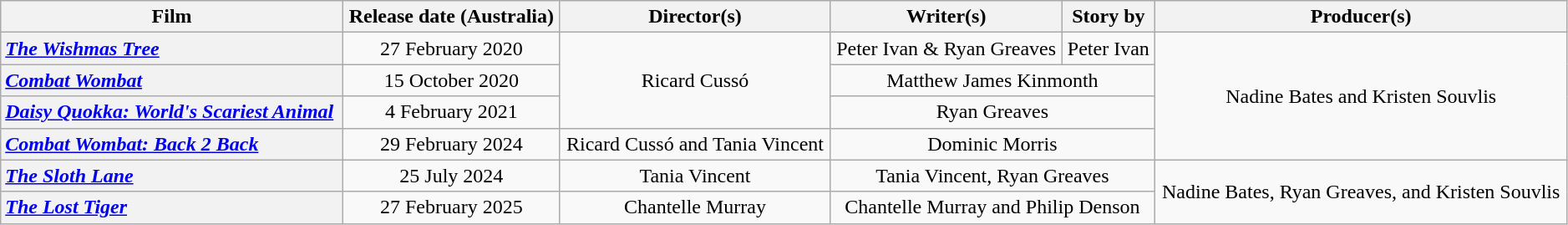<table class="wikitable plainrowheaders" style="text-align:center; width:99%;">
<tr>
<th>Film</th>
<th>Release date (Australia)</th>
<th>Director(s)</th>
<th>Writer(s)</th>
<th>Story by</th>
<th colspan="2">Producer(s)</th>
</tr>
<tr>
<th scope="row" style="text-align:left"><em><a href='#'>The Wishmas Tree</a></em></th>
<td style="text-align:center">27 February 2020</td>
<td rowspan="3">Ricard Cussó</td>
<td>Peter Ivan & Ryan Greaves</td>
<td>Peter Ivan</td>
<td rowspan="4">Nadine Bates and Kristen Souvlis</td>
</tr>
<tr>
<th scope="row" style="text-align:left"><em><a href='#'>Combat Wombat</a></em></th>
<td style="text-align:center">15 October 2020</td>
<td colspan="2">Matthew James Kinmonth</td>
</tr>
<tr>
<th scope="row" style="text-align:left"><em><a href='#'>Daisy Quokka: World's Scariest Animal</a></em></th>
<td style="text-align:center">4 February 2021</td>
<td colspan="2">Ryan Greaves</td>
</tr>
<tr>
<th scope="row" style="text-align:left"><em><a href='#'>Combat Wombat: Back 2 Back</a></em></th>
<td style="text-align:center">29 February 2024</td>
<td>Ricard Cussó and Tania Vincent</td>
<td colspan="2">Dominic Morris</td>
</tr>
<tr>
<th scope="row" style="text-align:left"><em><a href='#'>The Sloth Lane</a></em></th>
<td style="text-align:center">25 July 2024</td>
<td>Tania Vincent</td>
<td colspan="2">Tania Vincent, Ryan Greaves</td>
<td rowspan="2">Nadine Bates, Ryan Greaves, and Kristen Souvlis</td>
</tr>
<tr>
<th scope="row" style="text-align:left"><em><a href='#'>The Lost Tiger</a></em></th>
<td style="text-align:center">27 February 2025</td>
<td>Chantelle Murray</td>
<td colspan="2">Chantelle Murray and Philip Denson</td>
</tr>
</table>
